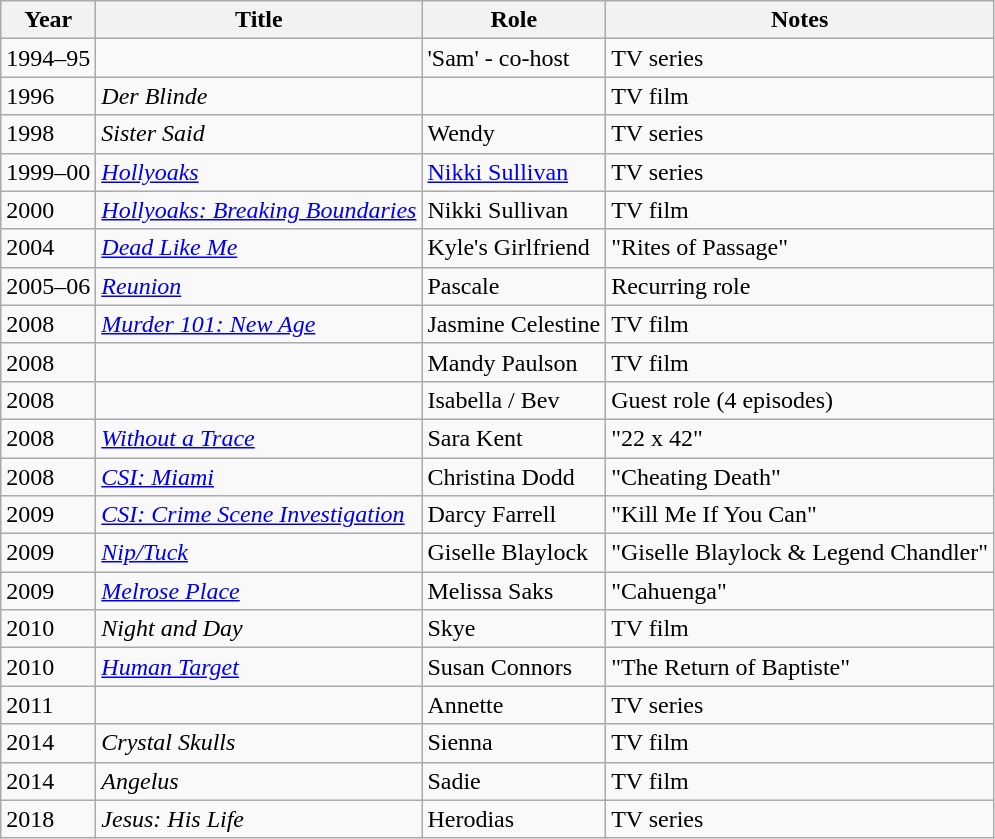<table class="wikitable sortable">
<tr>
<th>Year</th>
<th>Title</th>
<th>Role</th>
<th class="unsortable">Notes</th>
</tr>
<tr>
<td>1994–95</td>
<td><em></em></td>
<td>'Sam' - co-host</td>
<td>TV series</td>
</tr>
<tr>
<td>1996</td>
<td><em>Der Blinde</em></td>
<td></td>
<td>TV film</td>
</tr>
<tr>
<td>1998</td>
<td><em>Sister Said</em></td>
<td>Wendy</td>
<td>TV series</td>
</tr>
<tr>
<td>1999–00</td>
<td><em><a href='#'>Hollyoaks</a></em></td>
<td><a href='#'>Nikki Sullivan</a></td>
<td>TV series</td>
</tr>
<tr>
<td>2000</td>
<td><em><a href='#'>Hollyoaks: Breaking Boundaries</a></em></td>
<td>Nikki Sullivan</td>
<td>TV film</td>
</tr>
<tr>
<td>2004</td>
<td><em><a href='#'>Dead Like Me</a></em></td>
<td>Kyle's Girlfriend</td>
<td>"Rites of Passage"</td>
</tr>
<tr>
<td>2005–06</td>
<td><em><a href='#'>Reunion</a></em></td>
<td>Pascale</td>
<td>Recurring role</td>
</tr>
<tr>
<td>2008</td>
<td><em><a href='#'>Murder 101: New Age</a></em></td>
<td>Jasmine Celestine</td>
<td>TV film</td>
</tr>
<tr>
<td>2008</td>
<td><em></em></td>
<td>Mandy Paulson</td>
<td>TV film</td>
</tr>
<tr>
<td>2008</td>
<td><em></em></td>
<td>Isabella / Bev</td>
<td>Guest role (4 episodes)</td>
</tr>
<tr>
<td>2008</td>
<td><em><a href='#'>Without a Trace</a></em></td>
<td>Sara Kent</td>
<td>"22 x 42"</td>
</tr>
<tr>
<td>2008</td>
<td><em><a href='#'>CSI: Miami</a></em></td>
<td>Christina Dodd</td>
<td>"Cheating Death"</td>
</tr>
<tr>
<td>2009</td>
<td><em><a href='#'>CSI: Crime Scene Investigation</a></em></td>
<td>Darcy Farrell</td>
<td>"Kill Me If You Can"</td>
</tr>
<tr>
<td>2009</td>
<td><em><a href='#'>Nip/Tuck</a></em></td>
<td>Giselle Blaylock</td>
<td>"Giselle Blaylock & Legend Chandler"</td>
</tr>
<tr>
<td>2009</td>
<td><em><a href='#'>Melrose Place</a></em></td>
<td>Melissa Saks</td>
<td>"Cahuenga"</td>
</tr>
<tr>
<td>2010</td>
<td><em>Night and Day</em></td>
<td>Skye</td>
<td>TV film</td>
</tr>
<tr>
<td>2010</td>
<td><em><a href='#'>Human Target</a></em></td>
<td>Susan Connors</td>
<td>"The Return of Baptiste"</td>
</tr>
<tr>
<td>2011</td>
<td><em></em></td>
<td>Annette</td>
<td>TV series</td>
</tr>
<tr>
<td>2014</td>
<td><em>Crystal Skulls</em></td>
<td>Sienna</td>
<td>TV film</td>
</tr>
<tr>
<td>2014</td>
<td><em>Angelus</em></td>
<td>Sadie</td>
<td>TV film</td>
</tr>
<tr>
<td>2018</td>
<td><em>Jesus: His Life</em></td>
<td>Herodias</td>
<td>TV series</td>
</tr>
</table>
